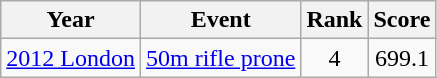<table class="wikitable">
<tr>
<th>Year</th>
<th>Event</th>
<th>Rank</th>
<th>Score</th>
</tr>
<tr>
<td align="center"><a href='#'>2012 London</a></td>
<td align="center"><a href='#'>50m rifle prone</a></td>
<td align="center">4</td>
<td align="center">699.1</td>
</tr>
</table>
